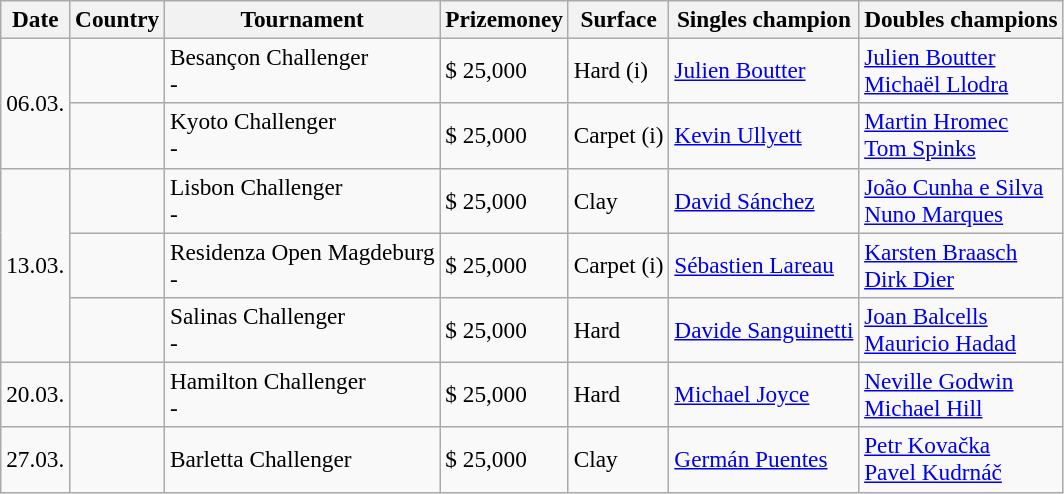<table class="sortable wikitable" style=font-size:97%>
<tr>
<th>Date</th>
<th>Country</th>
<th>Tournament</th>
<th>Prizemoney</th>
<th>Surface</th>
<th>Singles champion</th>
<th>Doubles champions</th>
</tr>
<tr>
<td rowspan="2">06.03.</td>
<td></td>
<td>Besançon Challenger<br> - </td>
<td>$ 25,000</td>
<td>Hard (i)</td>
<td> <a href='#'>Julien Boutter</a></td>
<td> <a href='#'>Julien Boutter</a><br> <a href='#'>Michaël Llodra</a></td>
</tr>
<tr>
<td></td>
<td>Kyoto Challenger<br> - </td>
<td>$ 25,000</td>
<td>Carpet (i)</td>
<td> <a href='#'>Kevin Ullyett</a></td>
<td> <a href='#'>Martin Hromec</a><br> <a href='#'>Tom Spinks</a></td>
</tr>
<tr>
<td rowspan="3">13.03.</td>
<td></td>
<td>Lisbon Challenger<br> - </td>
<td>$ 25,000</td>
<td>Clay</td>
<td> <a href='#'>David Sánchez</a></td>
<td> <a href='#'>João Cunha e Silva</a><br> <a href='#'>Nuno Marques</a></td>
</tr>
<tr>
<td></td>
<td>Residenza Open Magdeburg<br> - </td>
<td>$ 25,000</td>
<td>Carpet (i)</td>
<td> <a href='#'>Sébastien Lareau</a></td>
<td> <a href='#'>Karsten Braasch</a><br> <a href='#'>Dirk Dier</a></td>
</tr>
<tr>
<td></td>
<td>Salinas Challenger<br> - </td>
<td>$ 25,000</td>
<td>Hard</td>
<td> <a href='#'>Davide Sanguinetti</a></td>
<td> <a href='#'>Joan Balcells</a> <br>  <a href='#'>Mauricio Hadad</a></td>
</tr>
<tr>
<td>20.03.</td>
<td></td>
<td>Hamilton Challenger<br> - </td>
<td>$ 25,000</td>
<td>Hard</td>
<td> <a href='#'>Michael Joyce</a></td>
<td> <a href='#'>Neville Godwin</a><br> <a href='#'>Michael Hill</a></td>
</tr>
<tr>
<td>27.03.</td>
<td></td>
<td>Barletta Challenger</td>
<td>$ 25,000</td>
<td>Clay</td>
<td> <a href='#'>Germán Puentes</a></td>
<td> <a href='#'>Petr Kovačka</a><br> <a href='#'>Pavel Kudrnáč</a></td>
</tr>
</table>
